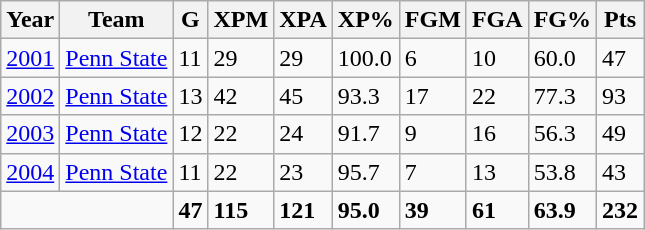<table class="wikitable">
<tr>
<th>Year</th>
<th>Team</th>
<th>G</th>
<th>XPM</th>
<th>XPA</th>
<th>XP%</th>
<th>FGM</th>
<th>FGA</th>
<th>FG%</th>
<th>Pts</th>
</tr>
<tr>
<td><a href='#'>2001</a></td>
<td><a href='#'>Penn State</a></td>
<td>11</td>
<td>29</td>
<td>29</td>
<td>100.0</td>
<td>6</td>
<td>10</td>
<td>60.0</td>
<td>47</td>
</tr>
<tr>
<td><a href='#'>2002</a></td>
<td><a href='#'>Penn State</a></td>
<td>13</td>
<td>42</td>
<td>45</td>
<td>93.3</td>
<td>17</td>
<td>22</td>
<td>77.3</td>
<td>93</td>
</tr>
<tr>
<td><a href='#'>2003</a></td>
<td><a href='#'>Penn State</a></td>
<td>12</td>
<td>22</td>
<td>24</td>
<td>91.7</td>
<td>9</td>
<td>16</td>
<td>56.3</td>
<td>49</td>
</tr>
<tr>
<td><a href='#'>2004</a></td>
<td><a href='#'>Penn State</a></td>
<td>11</td>
<td>22</td>
<td>23</td>
<td>95.7</td>
<td>7</td>
<td>13</td>
<td>53.8</td>
<td>43</td>
</tr>
<tr>
<td colspan="2"><strong></strong></td>
<td><strong>47</strong></td>
<td><strong>115</strong></td>
<td><strong>121</strong></td>
<td><strong>95.0</strong></td>
<td><strong>39</strong></td>
<td><strong>61</strong></td>
<td><strong>63.9</strong></td>
<td><strong>232</strong></td>
</tr>
</table>
